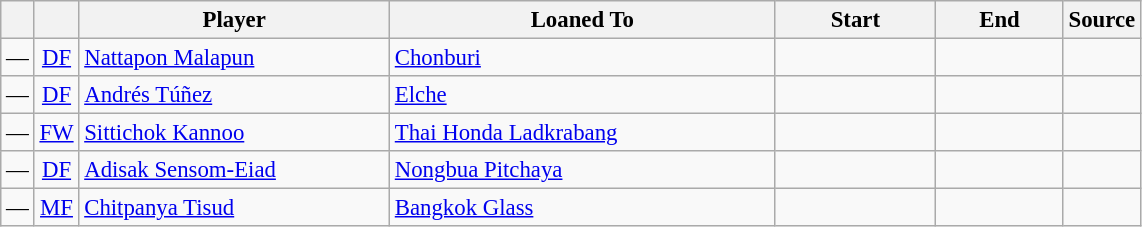<table class="wikitable plainrowheaders sortable" style="font-size:95%">
<tr>
<th></th>
<th></th>
<th scope=col style="width:200px;"><strong>Player</strong></th>
<th scope=col style="width:250px;"><strong>Loaned To</strong></th>
<th scope=col style="width:100px;"><strong>Start</strong></th>
<th scope=col style="width:78px;"><strong>End</strong></th>
<th><strong>Source</strong></th>
</tr>
<tr>
<td align=center>—</td>
<td align=center><a href='#'>DF</a></td>
<td> <a href='#'>Nattapon Malapun</a></td>
<td> <a href='#'>Chonburi</a></td>
<td align=center></td>
<td align=center></td>
<td align=center></td>
</tr>
<tr>
<td align=center>—</td>
<td align=center><a href='#'>DF</a></td>
<td> <a href='#'>Andrés Túñez</a></td>
<td> <a href='#'>Elche</a></td>
<td align=center></td>
<td align=center></td>
<td align=center></td>
</tr>
<tr>
<td align=center>—</td>
<td align=center><a href='#'>FW</a></td>
<td> <a href='#'>Sittichok Kannoo</a></td>
<td> <a href='#'>Thai Honda Ladkrabang</a></td>
<td align=center></td>
<td align=center></td>
<td align=center></td>
</tr>
<tr>
<td align=center>—</td>
<td align=center><a href='#'>DF</a></td>
<td> <a href='#'>Adisak Sensom-Eiad</a></td>
<td> <a href='#'>Nongbua Pitchaya</a></td>
<td align=center></td>
<td align=center></td>
<td align=center></td>
</tr>
<tr>
<td align=center>—</td>
<td align=center><a href='#'>MF</a></td>
<td> <a href='#'>Chitpanya Tisud</a></td>
<td> <a href='#'>Bangkok Glass</a></td>
<td align=center></td>
<td align=center></td>
<td align=center></td>
</tr>
</table>
